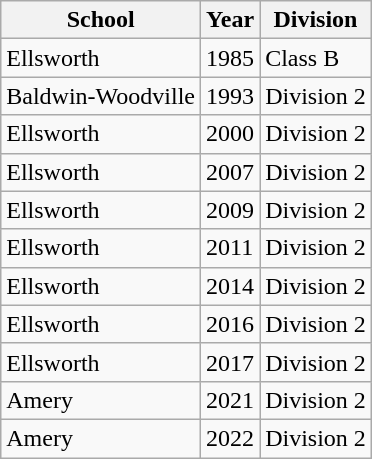<table class="wikitable">
<tr>
<th>School</th>
<th>Year</th>
<th>Division</th>
</tr>
<tr>
<td>Ellsworth</td>
<td>1985</td>
<td>Class B</td>
</tr>
<tr>
<td>Baldwin-Woodville</td>
<td>1993</td>
<td>Division 2</td>
</tr>
<tr>
<td>Ellsworth</td>
<td>2000</td>
<td>Division 2</td>
</tr>
<tr>
<td>Ellsworth</td>
<td>2007</td>
<td>Division 2</td>
</tr>
<tr>
<td>Ellsworth</td>
<td>2009</td>
<td>Division 2</td>
</tr>
<tr>
<td>Ellsworth</td>
<td>2011</td>
<td>Division 2</td>
</tr>
<tr>
<td>Ellsworth</td>
<td>2014</td>
<td>Division 2</td>
</tr>
<tr>
<td>Ellsworth</td>
<td>2016</td>
<td>Division 2</td>
</tr>
<tr>
<td>Ellsworth</td>
<td>2017</td>
<td>Division 2</td>
</tr>
<tr>
<td>Amery</td>
<td>2021</td>
<td>Division 2</td>
</tr>
<tr>
<td>Amery</td>
<td>2022</td>
<td>Division 2</td>
</tr>
</table>
